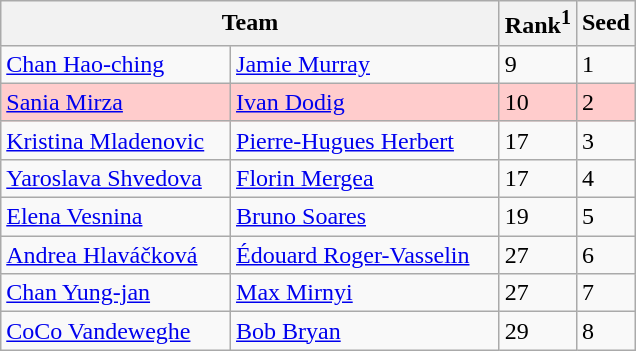<table class="wikitable sortable collapsible uncollapsed ">
<tr>
<th width="325" colspan=2>Team</th>
<th>Rank<sup>1</sup></th>
<th>Seed</th>
</tr>
<tr>
<td> <a href='#'>Chan Hao-ching</a></td>
<td> <a href='#'>Jamie Murray</a></td>
<td>9</td>
<td>1</td>
</tr>
<tr style="background:#fcc;">
<td> <a href='#'>Sania Mirza</a></td>
<td> <a href='#'>Ivan Dodig</a></td>
<td>10</td>
<td>2</td>
</tr>
<tr>
<td> <a href='#'>Kristina Mladenovic</a></td>
<td> <a href='#'>Pierre-Hugues Herbert</a></td>
<td>17</td>
<td>3</td>
</tr>
<tr>
<td> <a href='#'>Yaroslava Shvedova</a></td>
<td> <a href='#'>Florin Mergea</a></td>
<td>17</td>
<td>4</td>
</tr>
<tr>
<td> <a href='#'>Elena Vesnina</a></td>
<td> <a href='#'>Bruno Soares</a></td>
<td>19</td>
<td>5</td>
</tr>
<tr>
<td> <a href='#'>Andrea Hlaváčková</a></td>
<td> <a href='#'>Édouard Roger-Vasselin</a></td>
<td>27</td>
<td>6</td>
</tr>
<tr>
<td> <a href='#'>Chan Yung-jan</a></td>
<td> <a href='#'>Max Mirnyi</a></td>
<td>27</td>
<td>7</td>
</tr>
<tr>
<td> <a href='#'>CoCo Vandeweghe</a></td>
<td> <a href='#'>Bob Bryan</a></td>
<td>29</td>
<td>8</td>
</tr>
</table>
